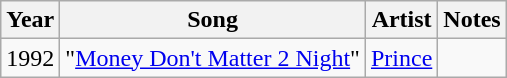<table class="wikitable">
<tr>
<th>Year</th>
<th>Song</th>
<th>Artist</th>
<th>Notes</th>
</tr>
<tr>
<td>1992</td>
<td>"<a href='#'>Money Don't Matter 2 Night</a>"</td>
<td><a href='#'>Prince</a></td>
<td></td>
</tr>
</table>
